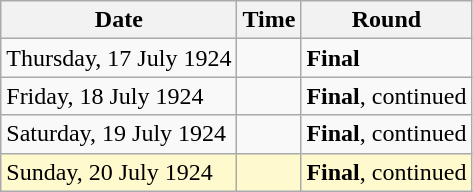<table class="wikitable">
<tr>
<th>Date</th>
<th>Time</th>
<th>Round</th>
</tr>
<tr>
<td>Thursday, 17 July 1924</td>
<td></td>
<td><strong>Final</strong></td>
</tr>
<tr>
<td>Friday, 18 July 1924</td>
<td></td>
<td><strong>Final</strong>, continued</td>
</tr>
<tr>
<td>Saturday, 19 July 1924</td>
<td></td>
<td><strong>Final</strong>, continued</td>
</tr>
<tr style=background:lemonchiffon>
<td>Sunday, 20 July 1924</td>
<td></td>
<td><strong>Final</strong>, continued</td>
</tr>
</table>
